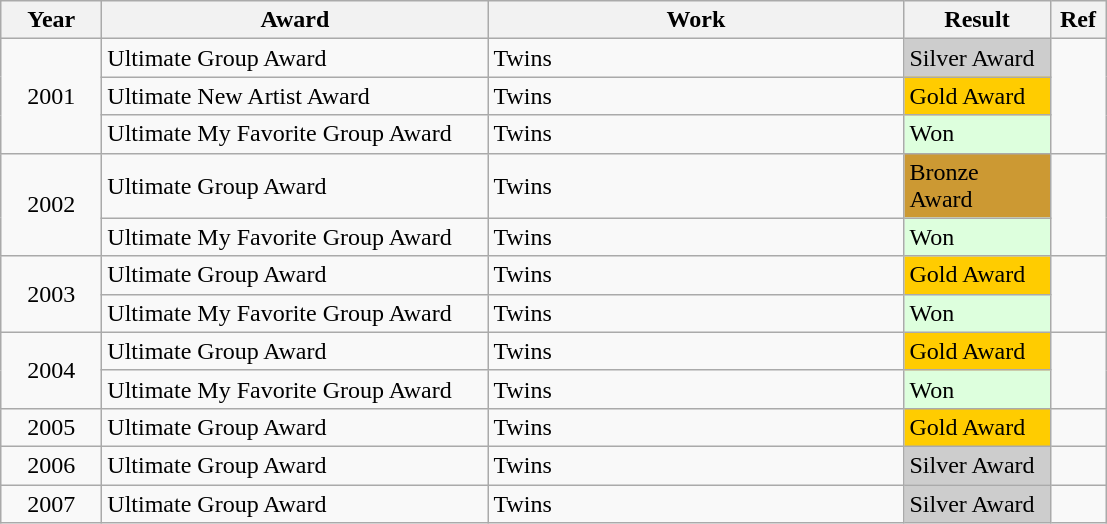<table class="wikitable">
<tr>
<th width=60>Year</th>
<th width="250">Award</th>
<th width="270">Work</th>
<th width="90">Result</th>
<th width="30">Ref</th>
</tr>
<tr>
<td rowspan = "3" align="center">2001</td>
<td>Ultimate Group Award</td>
<td>Twins</td>
<td style="background: #cdcdcd"><div>Silver Award</div></td>
<td rowspan ="3" align="center"></td>
</tr>
<tr>
<td>Ultimate New Artist Award</td>
<td>Twins</td>
<td style="background: #FFCC00"><div>Gold Award</div></td>
</tr>
<tr>
<td>Ultimate My Favorite Group Award</td>
<td>Twins</td>
<td style="background: #ddffdd"><div>Won</div></td>
</tr>
<tr>
<td rowspan = "2" align="center">2002</td>
<td>Ultimate Group Award</td>
<td>Twins</td>
<td style="background: #CC9933"><div>Bronze Award</div></td>
<td rowspan ="2" align="center"></td>
</tr>
<tr>
<td>Ultimate My Favorite Group Award</td>
<td>Twins</td>
<td style="background: #ddffdd"><div>Won</div></td>
</tr>
<tr>
<td rowspan = "2" align="center">2003</td>
<td>Ultimate Group Award</td>
<td>Twins</td>
<td style="background: #FFCC00"><div>Gold Award</div></td>
<td rowspan ="2" align="center"></td>
</tr>
<tr>
<td>Ultimate My Favorite Group Award</td>
<td>Twins</td>
<td style="background: #ddffdd"><div>Won</div></td>
</tr>
<tr>
<td rowspan="2" align="center">2004</td>
<td>Ultimate Group Award</td>
<td>Twins</td>
<td style="background: #FFCC00"><div>Gold Award</div></td>
<td rowspan ="2" align="center"></td>
</tr>
<tr>
<td>Ultimate My Favorite Group Award</td>
<td>Twins</td>
<td style="background: #ddffdd"><div>Won</div></td>
</tr>
<tr>
<td align="center">2005</td>
<td>Ultimate Group Award</td>
<td>Twins</td>
<td style="background: #FFCC00"><div>Gold Award</div></td>
<td align="center"></td>
</tr>
<tr>
<td align="center">2006</td>
<td>Ultimate Group Award</td>
<td>Twins</td>
<td style="background: #cdcdcd"><div>Silver Award</div></td>
<td align="center"></td>
</tr>
<tr>
<td align="center">2007</td>
<td>Ultimate Group Award</td>
<td>Twins</td>
<td style="background: #cdcdcd"><div>Silver Award</div></td>
<td align="center"></td>
</tr>
</table>
